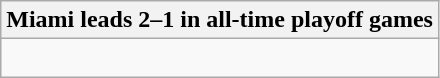<table class="wikitable collapsible collapsed">
<tr>
<th>Miami leads 2–1 in all-time playoff games</th>
</tr>
<tr>
<td><br>

</td>
</tr>
</table>
